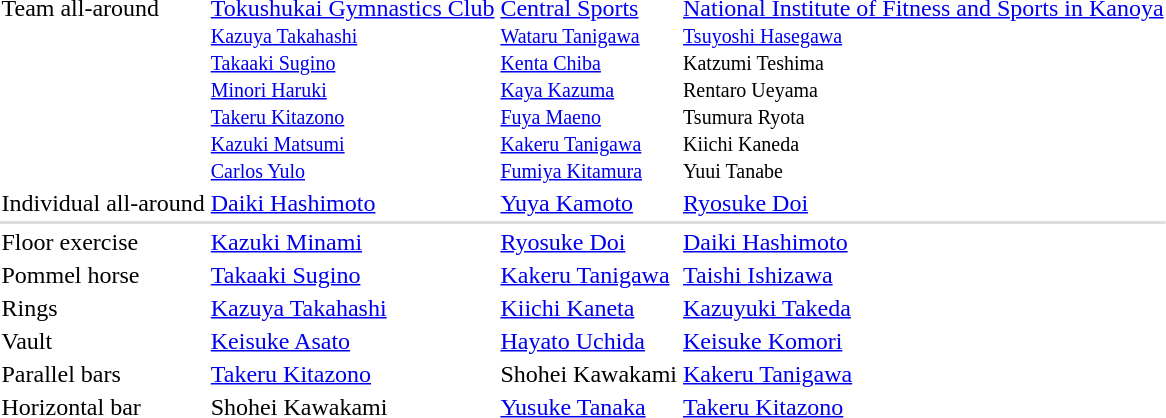<table>
<tr valign="top">
<td>Team all-around<br></td>
<td valign="middle"><a href='#'>Tokushukai Gymnastics Club</a><br><small><a href='#'>Kazuya Takahashi</a><br><a href='#'>Takaaki Sugino</a><br><a href='#'>Minori Haruki</a><br><a href='#'>Takeru Kitazono</a><br><a href='#'>Kazuki Matsumi</a><br><a href='#'>Carlos Yulo</a></small></td>
<td valign="middle"><a href='#'>Central Sports</a><br><small><a href='#'>Wataru Tanigawa</a><br><a href='#'>Kenta Chiba</a><br><a href='#'>Kaya Kazuma</a><br><a href='#'>Fuya Maeno</a><br><a href='#'>Kakeru Tanigawa</a><br><a href='#'>Fumiya Kitamura</a></small></td>
<td valign="middle"><a href='#'>National Institute of Fitness and Sports in Kanoya</a><br><small><a href='#'>Tsuyoshi Hasegawa</a><br>Katzumi Teshima<br>Rentaro Ueyama<br>Tsumura Ryota<br>Kiichi Kaneda<br>Yuui Tanabe</small></td>
</tr>
<tr>
<td>Individual all-around<br></td>
<td><a href='#'>Daiki Hashimoto</a><br></td>
<td><a href='#'>Yuya Kamoto</a><br></td>
<td><a href='#'>Ryosuke Doi</a><br></td>
</tr>
<tr bgcolor=#DDDDDD>
<td colspan=7></td>
</tr>
<tr>
<td>Floor exercise<br></td>
<td><a href='#'>Kazuki Minami</a><br></td>
<td><a href='#'>Ryosuke Doi</a><br></td>
<td><a href='#'>Daiki Hashimoto</a><br></td>
</tr>
<tr>
<td>Pommel horse<br></td>
<td><a href='#'>Takaaki Sugino</a><br></td>
<td><a href='#'>Kakeru Tanigawa</a><br></td>
<td><a href='#'>Taishi Ishizawa</a><br></td>
</tr>
<tr>
<td>Rings<br></td>
<td><a href='#'>Kazuya Takahashi</a><br></td>
<td><a href='#'>Kiichi Kaneta</a><br></td>
<td><a href='#'>Kazuyuki Takeda</a><br></td>
</tr>
<tr>
<td>Vault<br></td>
<td><a href='#'>Keisuke Asato</a><br></td>
<td><a href='#'>Hayato Uchida</a><br></td>
<td><a href='#'>Keisuke Komori</a><br></td>
</tr>
<tr>
<td>Parallel bars<br></td>
<td><a href='#'>Takeru Kitazono</a><br></td>
<td>Shohei Kawakami<br></td>
<td><a href='#'>Kakeru Tanigawa</a><br></td>
</tr>
<tr>
<td>Horizontal bar<br></td>
<td>Shohei Kawakami<br></td>
<td><a href='#'>Yusuke Tanaka</a><br></td>
<td><a href='#'>Takeru Kitazono</a><br></td>
</tr>
</table>
